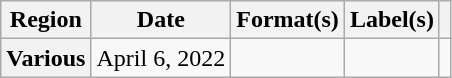<table class="wikitable plainrowheaders">
<tr>
<th scope="col">Region</th>
<th scope="col">Date</th>
<th scope="col">Format(s)</th>
<th scope="col">Label(s)</th>
<th scope="col"></th>
</tr>
<tr>
<th scope="row">Various</th>
<td>April 6, 2022</td>
<td></td>
<td></td>
<td style="text-align:center"></td>
</tr>
</table>
